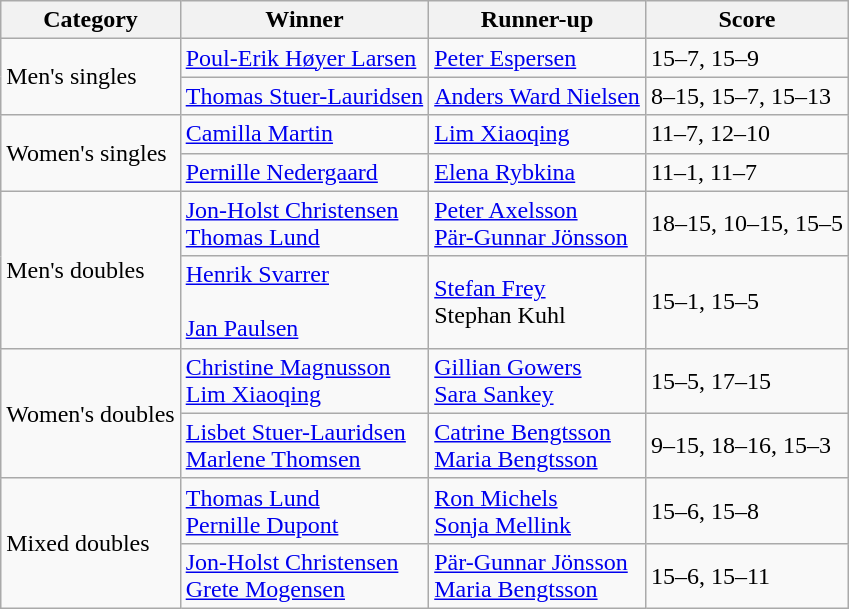<table class="wikitable">
<tr>
<th>Category</th>
<th>Winner</th>
<th>Runner-up</th>
<th>Score</th>
</tr>
<tr>
<td rowspan=2>Men's singles</td>
<td> <a href='#'>Poul-Erik Høyer Larsen</a></td>
<td> <a href='#'>Peter Espersen</a></td>
<td>15–7, 15–9</td>
</tr>
<tr>
<td> <a href='#'>Thomas Stuer-Lauridsen</a></td>
<td> <a href='#'>Anders Ward Nielsen</a></td>
<td>8–15, 15–7, 15–13</td>
</tr>
<tr>
<td rowspan=2>Women's singles</td>
<td> <a href='#'>Camilla Martin</a></td>
<td> <a href='#'>Lim Xiaoqing</a></td>
<td>11–7, 12–10</td>
</tr>
<tr>
<td> <a href='#'>Pernille Nedergaard</a></td>
<td> <a href='#'>Elena Rybkina</a></td>
<td>11–1, 11–7</td>
</tr>
<tr>
<td rowspan=2>Men's doubles</td>
<td> <a href='#'>Jon-Holst Christensen</a><br> <a href='#'>Thomas Lund</a></td>
<td> <a href='#'>Peter Axelsson</a><br> <a href='#'>Pär-Gunnar Jönsson</a></td>
<td>18–15, 10–15, 15–5</td>
</tr>
<tr>
<td> <a href='#'>Henrik Svarrer</a><br><br> <a href='#'>Jan Paulsen</a></td>
<td> <a href='#'>Stefan Frey</a><br> Stephan Kuhl</td>
<td>15–1, 15–5</td>
</tr>
<tr>
<td rowspan=2>Women's doubles</td>
<td> <a href='#'>Christine Magnusson</a><br>  <a href='#'>Lim Xiaoqing</a></td>
<td> <a href='#'>Gillian Gowers</a><br> <a href='#'>Sara Sankey</a></td>
<td>15–5, 17–15</td>
</tr>
<tr>
<td> <a href='#'>Lisbet Stuer-Lauridsen</a><br> <a href='#'>Marlene Thomsen</a></td>
<td> <a href='#'>Catrine Bengtsson</a><br> <a href='#'>Maria Bengtsson</a></td>
<td>9–15, 18–16, 15–3</td>
</tr>
<tr>
<td rowspan=2>Mixed doubles</td>
<td> <a href='#'>Thomas Lund</a><br> <a href='#'>Pernille Dupont</a></td>
<td> <a href='#'>Ron Michels</a><br> <a href='#'>Sonja Mellink</a></td>
<td>15–6, 15–8</td>
</tr>
<tr>
<td> <a href='#'>Jon-Holst Christensen</a><br> <a href='#'>Grete Mogensen</a></td>
<td> <a href='#'>Pär-Gunnar Jönsson</a><br> <a href='#'>Maria Bengtsson</a></td>
<td>15–6, 15–11</td>
</tr>
</table>
